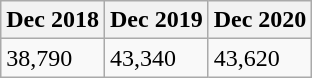<table class="wikitable">
<tr>
<th>Dec 2018</th>
<th>Dec 2019</th>
<th>Dec 2020</th>
</tr>
<tr>
<td>38,790</td>
<td>43,340</td>
<td>43,620</td>
</tr>
</table>
